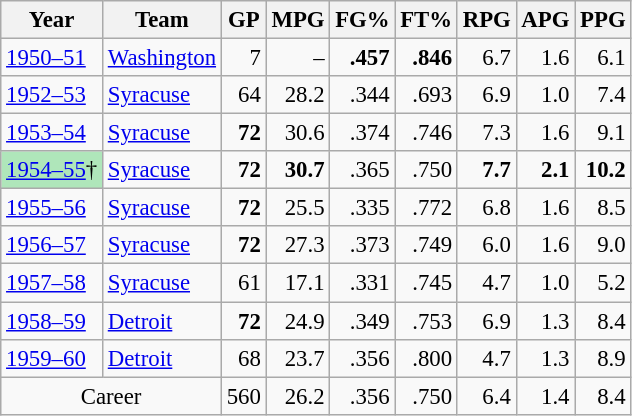<table class="wikitable sortable" style="font-size:95%; text-align:right;">
<tr>
<th>Year</th>
<th>Team</th>
<th>GP</th>
<th>MPG</th>
<th>FG%</th>
<th>FT%</th>
<th>RPG</th>
<th>APG</th>
<th>PPG</th>
</tr>
<tr>
<td style="text-align:left;"><a href='#'>1950–51</a></td>
<td style="text-align:left;"><a href='#'>Washington</a></td>
<td>7</td>
<td>–</td>
<td><strong>.457</strong></td>
<td><strong>.846</strong></td>
<td>6.7</td>
<td>1.6</td>
<td>6.1</td>
</tr>
<tr>
<td style="text-align:left;"><a href='#'>1952–53</a></td>
<td style="text-align:left;"><a href='#'>Syracuse</a></td>
<td>64</td>
<td>28.2</td>
<td>.344</td>
<td>.693</td>
<td>6.9</td>
<td>1.0</td>
<td>7.4</td>
</tr>
<tr>
<td style="text-align:left;"><a href='#'>1953–54</a></td>
<td style="text-align:left;"><a href='#'>Syracuse</a></td>
<td><strong>72</strong></td>
<td>30.6</td>
<td>.374</td>
<td>.746</td>
<td>7.3</td>
<td>1.6</td>
<td>9.1</td>
</tr>
<tr>
<td style="text-align:left;background:#afe6ba;"><a href='#'>1954–55</a>†</td>
<td style="text-align:left;"><a href='#'>Syracuse</a></td>
<td><strong>72</strong></td>
<td><strong>30.7</strong></td>
<td>.365</td>
<td>.750</td>
<td><strong>7.7</strong></td>
<td><strong>2.1</strong></td>
<td><strong>10.2</strong></td>
</tr>
<tr>
<td style="text-align:left;"><a href='#'>1955–56</a></td>
<td style="text-align:left;"><a href='#'>Syracuse</a></td>
<td><strong>72</strong></td>
<td>25.5</td>
<td>.335</td>
<td>.772</td>
<td>6.8</td>
<td>1.6</td>
<td>8.5</td>
</tr>
<tr>
<td style="text-align:left;"><a href='#'>1956–57</a></td>
<td style="text-align:left;"><a href='#'>Syracuse</a></td>
<td><strong>72</strong></td>
<td>27.3</td>
<td>.373</td>
<td>.749</td>
<td>6.0</td>
<td>1.6</td>
<td>9.0</td>
</tr>
<tr>
<td style="text-align:left;"><a href='#'>1957–58</a></td>
<td style="text-align:left;"><a href='#'>Syracuse</a></td>
<td>61</td>
<td>17.1</td>
<td>.331</td>
<td>.745</td>
<td>4.7</td>
<td>1.0</td>
<td>5.2</td>
</tr>
<tr>
<td style="text-align:left;"><a href='#'>1958–59</a></td>
<td style="text-align:left;"><a href='#'>Detroit</a></td>
<td><strong>72</strong></td>
<td>24.9</td>
<td>.349</td>
<td>.753</td>
<td>6.9</td>
<td>1.3</td>
<td>8.4</td>
</tr>
<tr>
<td style="text-align:left;"><a href='#'>1959–60</a></td>
<td style="text-align:left;"><a href='#'>Detroit</a></td>
<td>68</td>
<td>23.7</td>
<td>.356</td>
<td>.800</td>
<td>4.7</td>
<td>1.3</td>
<td>8.9</td>
</tr>
<tr class="sortbottom">
<td colspan="2" style="text-align:center;">Career</td>
<td>560</td>
<td>26.2</td>
<td>.356</td>
<td>.750</td>
<td>6.4</td>
<td>1.4</td>
<td>8.4</td>
</tr>
</table>
